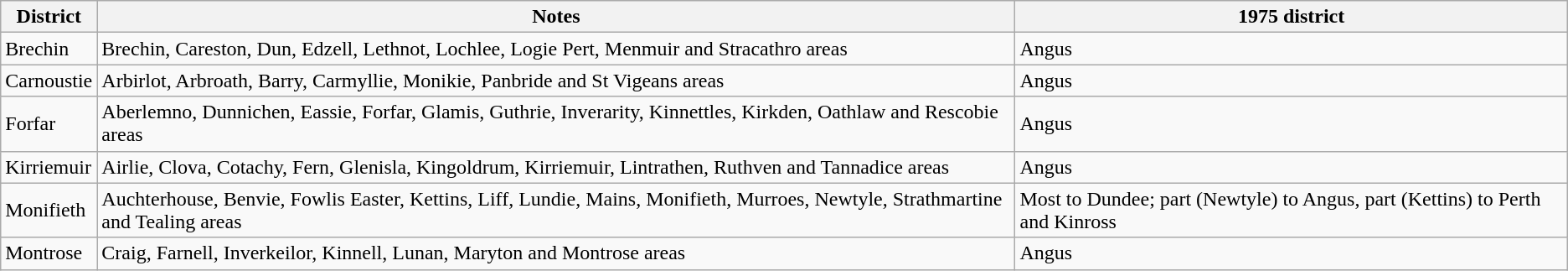<table class="wikitable">
<tr>
<th>District</th>
<th>Notes</th>
<th>1975 district</th>
</tr>
<tr>
<td>Brechin</td>
<td>Brechin, Careston, Dun, Edzell, Lethnot, Lochlee, Logie Pert, Menmuir and Stracathro areas</td>
<td>Angus</td>
</tr>
<tr>
<td>Carnoustie</td>
<td>Arbirlot, Arbroath, Barry, Carmyllie, Monikie, Panbride and St Vigeans areas</td>
<td>Angus</td>
</tr>
<tr>
<td>Forfar</td>
<td>Aberlemno, Dunnichen, Eassie, Forfar, Glamis, Guthrie, Inverarity, Kinnettles, Kirkden, Oathlaw and Rescobie areas</td>
<td>Angus</td>
</tr>
<tr>
<td>Kirriemuir</td>
<td>Airlie, Clova, Cotachy, Fern, Glenisla, Kingoldrum, Kirriemuir, Lintrathen, Ruthven and Tannadice areas</td>
<td>Angus</td>
</tr>
<tr>
<td>Monifieth</td>
<td>Auchterhouse, Benvie, Fowlis Easter, Kettins, Liff, Lundie, Mains, Monifieth, Murroes, Newtyle, Strathmartine and Tealing    areas</td>
<td>Most to Dundee; part (Newtyle) to Angus, part (Kettins) to Perth and Kinross</td>
</tr>
<tr>
<td>Montrose</td>
<td>Craig, Farnell, Inverkeilor, Kinnell, Lunan, Maryton and Montrose areas</td>
<td>Angus</td>
</tr>
</table>
